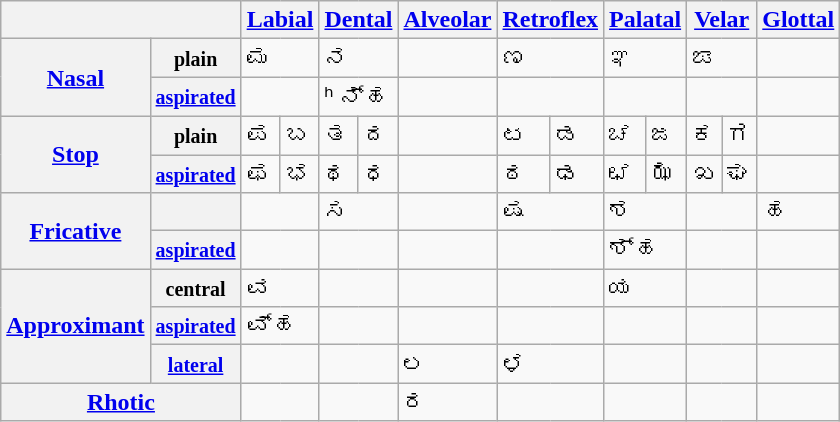<table class="wikitable">
<tr>
<th colspan="2"></th>
<th colspan="2"><a href='#'>Labial</a></th>
<th colspan="2"><a href='#'>Dental</a></th>
<th colspan="2"><a href='#'>Alveolar</a></th>
<th colspan="2"><a href='#'>Retroflex</a></th>
<th colspan="2"><a href='#'>Palatal</a></th>
<th colspan="2"><a href='#'>Velar</a></th>
<th><a href='#'>Glottal</a></th>
</tr>
<tr>
<th rowspan="2"><a href='#'>Nasal</a></th>
<th><small>plain</small></th>
<td colspan="2"> ಮ </td>
<td colspan="2"> ನ </td>
<td colspan="2"></td>
<td colspan="2"> ಣ </td>
<td colspan="2"> ಞ </td>
<td colspan="2"> ಙ </td>
<td></td>
</tr>
<tr>
<th><small><a href='#'>aspirated</a></small></th>
<td colspan="2"></td>
<td colspan="2">ʰ ನ್ಹ </td>
<td colspan="2"></td>
<td colspan="2"></td>
<td colspan="2"></td>
<td colspan="2"></td>
<td></td>
</tr>
<tr>
<th rowspan="2"><a href='#'>Stop</a></th>
<th><small>plain</small></th>
<td> ಪ </td>
<td> ಬ </td>
<td> ತ </td>
<td> ದ </td>
<td colspan="2"></td>
<td> ಟ </td>
<td> ಡ </td>
<td> ಚ </td>
<td> ಜ </td>
<td> ಕ </td>
<td> ಗ </td>
<td></td>
</tr>
<tr>
<th><small><a href='#'>aspirated</a></small></th>
<td> ಫ </td>
<td> ಭ </td>
<td> ಥ </td>
<td> ಧ </td>
<td colspan="2"></td>
<td> ಠ </td>
<td> ಢ </td>
<td> ಛ </td>
<td> ಝ </td>
<td> ಖ </td>
<td> ಘ </td>
<td></td>
</tr>
<tr>
<th rowspan="2"><a href='#'>Fricative</a></th>
<th></th>
<td colspan="2"></td>
<td colspan="2"> ಸ </td>
<td colspan="2"></td>
<td colspan="2"> ಷ </td>
<td colspan="2"> ಶ </td>
<td colspan="2"></td>
<td> ಹ </td>
</tr>
<tr>
<th><small><a href='#'>aspirated</a></small></th>
<td colspan="2"></td>
<td colspan="2"></td>
<td colspan="2"></td>
<td colspan="2"></td>
<td colspan="2"> ಶ್ಹ </td>
<td colspan="2"></td>
<td></td>
</tr>
<tr>
<th rowspan="3"><a href='#'>Approximant</a></th>
<th><small>central</small></th>
<td colspan="2"> ವ </td>
<td colspan="2"></td>
<td colspan="2"></td>
<td colspan="2"></td>
<td colspan="2"> ಯ </td>
<td colspan="2"></td>
<td></td>
</tr>
<tr>
<th><small><a href='#'>aspirated</a></small></th>
<td colspan="2"> ವ್ಹ </td>
<td colspan="2"></td>
<td colspan="2"></td>
<td colspan="2"></td>
<td colspan="2"></td>
<td colspan="2"></td>
<td></td>
</tr>
<tr>
<th><small><a href='#'>lateral</a></small></th>
<td colspan="2"></td>
<td colspan="2"></td>
<td colspan="2"> ಲ </td>
<td colspan="2"> ಳ </td>
<td colspan="2"></td>
<td colspan="2"></td>
<td></td>
</tr>
<tr>
<th colspan="2"><a href='#'>Rhotic</a></th>
<td colspan="2"></td>
<td colspan="2"></td>
<td colspan="2"> ರ </td>
<td colspan="2"></td>
<td colspan="2"></td>
<td colspan="2"></td>
<td></td>
</tr>
</table>
